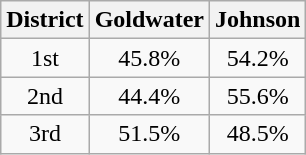<table class="wikitable sortable" - style="text-align:center;">
<tr>
<th>District</th>
<th>Goldwater</th>
<th>Johnson</th>
</tr>
<tr>
<td>1st</td>
<td>45.8%</td>
<td>54.2%</td>
</tr>
<tr>
<td>2nd</td>
<td>44.4%</td>
<td>55.6%</td>
</tr>
<tr>
<td>3rd</td>
<td>51.5%</td>
<td>48.5%</td>
</tr>
</table>
